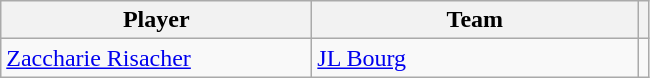<table class="wikitable">
<tr>
<th style="width:200px;">Player</th>
<th style="width:210px;">Team</th>
<th></th>
</tr>
<tr>
<td> <a href='#'>Zaccharie Risacher</a></td>
<td> <a href='#'>JL Bourg</a></td>
<td style="text-align:center;"></td>
</tr>
</table>
